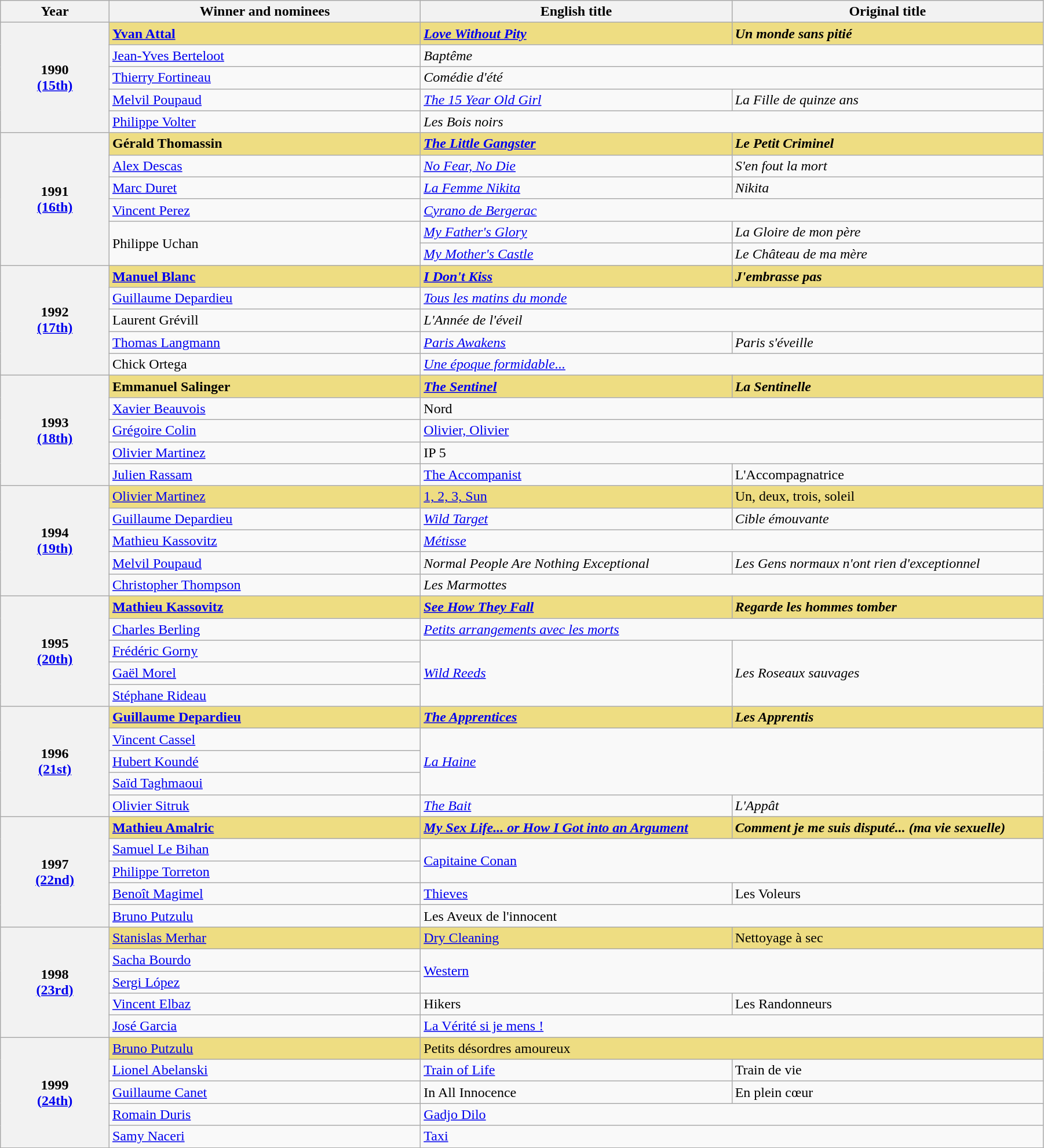<table class="wikitable" width="95%" cellpadding="5">
<tr>
<th width="100">Year</th>
<th width="300">Winner and nominees</th>
<th width="300">English title</th>
<th width="300">Original title</th>
</tr>
<tr>
<th rowspan="5" style="text-align:center;">1990<br><a href='#'>(15th)</a></th>
<td style="background:#eedd82;"><strong><a href='#'>Yvan Attal</a></strong></td>
<td style="background:#eedd82;"><strong><em><a href='#'>Love Without Pity</a></em></strong></td>
<td style="background:#eedd82;"><strong><em>Un monde sans pitié</em></strong></td>
</tr>
<tr>
<td><a href='#'>Jean-Yves Berteloot</a></td>
<td colspan="2"><em>Baptême</em></td>
</tr>
<tr>
<td><a href='#'>Thierry Fortineau</a></td>
<td colspan="2"><em>Comédie d'été</em></td>
</tr>
<tr>
<td><a href='#'>Melvil Poupaud</a></td>
<td><em><a href='#'>The 15 Year Old Girl</a></em></td>
<td><em> La Fille de quinze ans</em></td>
</tr>
<tr>
<td><a href='#'>Philippe Volter</a></td>
<td colspan="2"><em>Les Bois noirs</em></td>
</tr>
<tr>
<th rowspan="6" style="text-align:center;">1991<br><a href='#'>(16th)</a></th>
<td style="background:#eedd82;"><strong>Gérald Thomassin</strong></td>
<td style="background:#eedd82;"><strong><em><a href='#'>The Little Gangster</a></em></strong></td>
<td style="background:#eedd82;"><strong><em>Le Petit Criminel</em></strong></td>
</tr>
<tr>
<td><a href='#'>Alex Descas</a></td>
<td><em><a href='#'>No Fear, No Die</a></em></td>
<td><em>S'en fout la mort</em></td>
</tr>
<tr>
<td><a href='#'>Marc Duret</a></td>
<td><em><a href='#'>La Femme Nikita</a></em></td>
<td><em>Nikita</em></td>
</tr>
<tr>
<td><a href='#'>Vincent Perez</a></td>
<td colspan="2"><em><a href='#'>Cyrano de Bergerac</a></em></td>
</tr>
<tr>
<td rowspan="2">Philippe Uchan</td>
<td><em><a href='#'>My Father's Glory</a></em></td>
<td><em> La Gloire de mon père</em></td>
</tr>
<tr>
<td><em><a href='#'>My Mother's Castle</a></em></td>
<td><em> Le Château de ma mère</em></td>
</tr>
<tr>
<th rowspan="5" style="text-align:center;">1992<br><a href='#'>(17th)</a></th>
<td style="background:#eedd82;"><strong><a href='#'>Manuel Blanc</a></strong></td>
<td style="background:#eedd82;"><strong><em><a href='#'>I Don't Kiss</a></em></strong></td>
<td style="background:#eedd82;"><strong><em>J'embrasse pas</em></strong></td>
</tr>
<tr>
<td><a href='#'>Guillaume Depardieu</a></td>
<td colspan="2"><em><a href='#'>Tous les matins du monde</a></em></td>
</tr>
<tr>
<td>Laurent Grévill</td>
<td colspan="2"><em>L'Année de l'éveil</em></td>
</tr>
<tr>
<td><a href='#'>Thomas Langmann</a></td>
<td><em><a href='#'>Paris Awakens</a></em></td>
<td><em>Paris s'éveille</em></td>
</tr>
<tr>
<td>Chick Ortega</td>
<td colspan="2"><em><a href='#'>Une époque formidable...</a></em></td>
</tr>
<tr>
<th rowspan="5" style="text-align:center;">1993<br><a href='#'>(18th)</a></th>
<td style="background:#eedd82;"><strong>Emmanuel Salinger</strong></td>
<td style="background:#eedd82;"><em><a href='#'><strong>The Sentinel</strong></a></em></td>
<td style="background:#eedd82;"><em> <strong>La Sentinelle<strong><em></td>
</tr>
<tr>
<td><a href='#'>Xavier Beauvois</a></td>
<td colspan="2"></em>Nord<em></td>
</tr>
<tr>
<td><a href='#'>Grégoire Colin</a></td>
<td colspan="2"></em><a href='#'>Olivier, Olivier</a><em></td>
</tr>
<tr>
<td><a href='#'>Olivier Martinez</a></td>
<td colspan="2"></em>IP 5<em></td>
</tr>
<tr>
<td><a href='#'>Julien Rassam</a></td>
<td></em><a href='#'>The Accompanist</a><em></td>
<td></em>L'Accompagnatrice<em></td>
</tr>
<tr>
<th rowspan="5" style="text-align:center;">1994<br><a href='#'>(19th)</a></th>
<td style="background:#eedd82;"></strong><a href='#'>Olivier Martinez</a><strong></td>
<td style="background:#eedd82;"></em></strong><a href='#'>1, 2, 3, Sun</a><strong><em></td>
<td style="background:#eedd82;"></em> </strong>Un, deux, trois, soleil</em></strong></td>
</tr>
<tr>
<td><a href='#'>Guillaume Depardieu</a></td>
<td><em><a href='#'>Wild Target</a></em></td>
<td><em>Cible émouvante</em></td>
</tr>
<tr>
<td><a href='#'>Mathieu Kassovitz</a></td>
<td colspan="2"><em><a href='#'>Métisse</a></em></td>
</tr>
<tr>
<td><a href='#'>Melvil Poupaud</a></td>
<td><em>Normal People Are Nothing Exceptional</em></td>
<td><em>Les Gens normaux n'ont rien d'exceptionnel</em></td>
</tr>
<tr>
<td><a href='#'>Christopher Thompson</a></td>
<td colspan="2"><em>Les Marmottes</em></td>
</tr>
<tr>
<th rowspan="5" style="text-align:center;">1995<br><a href='#'>(20th)</a></th>
<td style="background:#eedd82;"><strong><a href='#'>Mathieu Kassovitz</a></strong></td>
<td style="background:#eedd82;"><strong><em><a href='#'>See How They Fall</a></em></strong></td>
<td style="background:#eedd82;"><strong><em>Regarde les hommes tomber</em></strong></td>
</tr>
<tr>
<td><a href='#'>Charles Berling</a></td>
<td colspan="2"><em><a href='#'>Petits arrangements avec les morts</a></em></td>
</tr>
<tr>
<td><a href='#'>Frédéric Gorny</a></td>
<td rowspan="3"><em><a href='#'>Wild Reeds</a></em></td>
<td rowspan="3"><em>Les Roseaux sauvages</em></td>
</tr>
<tr>
<td><a href='#'>Gaël Morel</a></td>
</tr>
<tr>
<td><a href='#'>Stéphane Rideau</a></td>
</tr>
<tr>
<th rowspan="5" style="text-align:center;">1996<br><a href='#'>(21st)</a></th>
<td style="background:#eedd82;"><strong><a href='#'>Guillaume Depardieu</a></strong></td>
<td style="background:#eedd82;"><strong><em><a href='#'>The Apprentices</a></em></strong></td>
<td style="background:#eedd82;"><strong><em>Les Apprentis</em></strong></td>
</tr>
<tr>
<td><a href='#'>Vincent Cassel</a></td>
<td rowspan="3" colspan="2"><em><a href='#'>La Haine</a></em></td>
</tr>
<tr>
<td><a href='#'>Hubert Koundé</a></td>
</tr>
<tr>
<td><a href='#'>Saïd Taghmaoui</a></td>
</tr>
<tr>
<td><a href='#'>Olivier Sitruk</a></td>
<td><em><a href='#'>The Bait</a></em></td>
<td><em>L'Appât</em></td>
</tr>
<tr>
<th rowspan="5" style="text-align:center;">1997<br><a href='#'>(22nd)</a></th>
<td style="background:#eedd82;"><strong><a href='#'>Mathieu Amalric</a></strong></td>
<td style="background:#eedd82;"><strong><em><a href='#'>My Sex Life... or How I Got into an Argument</a></em></strong></td>
<td style="background:#eedd82;"><em> <strong>Comment je me suis disputé... (ma vie sexuelle)<strong><em></td>
</tr>
<tr>
<td><a href='#'>Samuel Le Bihan</a></td>
<td rowspan="2" colspan="2"></em><a href='#'>Capitaine Conan</a><em></td>
</tr>
<tr>
<td><a href='#'>Philippe Torreton</a></td>
</tr>
<tr>
<td><a href='#'>Benoît Magimel</a></td>
<td></em><a href='#'>Thieves</a><em></td>
<td></em>Les Voleurs<em></td>
</tr>
<tr>
<td><a href='#'>Bruno Putzulu</a></td>
<td colspan="2"></em>Les Aveux de l'innocent<em></td>
</tr>
<tr>
<th rowspan="5" style="text-align:center;">1998<br><a href='#'>(23rd)</a></th>
<td style="background:#eedd82;"></strong><a href='#'>Stanislas Merhar</a><strong></td>
<td style="background:#eedd82;"></em><a href='#'></strong>Dry Cleaning<strong></a><em></td>
<td style="background:#eedd82;"></em></strong>Nettoyage à sec<strong><em></td>
</tr>
<tr>
<td><a href='#'>Sacha Bourdo</a></td>
<td rowspan="2" colspan="2"></em><a href='#'>Western</a><em></td>
</tr>
<tr>
<td><a href='#'>Sergi López</a></td>
</tr>
<tr>
<td><a href='#'>Vincent Elbaz</a></td>
<td></em>Hikers<em></td>
<td></em>Les Randonneurs<em></td>
</tr>
<tr>
<td><a href='#'>José Garcia</a></td>
<td colspan="2"></em><a href='#'>La Vérité si je mens !</a><em></td>
</tr>
<tr>
<th rowspan="5" style="text-align:center;">1999<br><a href='#'>(24th)</a></th>
<td style="background:#eedd82;"></strong><a href='#'>Bruno Putzulu</a><strong></td>
<td colspan="2" style="background:#eedd82;"></em></strong>Petits désordres amoureux<strong><em></td>
</tr>
<tr>
<td><a href='#'>Lionel Abelanski</a></td>
<td></em><a href='#'>Train of Life</a><em></td>
<td></em>Train de vie<em></td>
</tr>
<tr>
<td><a href='#'>Guillaume Canet</a></td>
<td></em>In All Innocence<em></td>
<td></em>En plein cœur<em></td>
</tr>
<tr>
<td><a href='#'>Romain Duris</a></td>
<td colspan="2"></em><a href='#'>Gadjo Dilo</a><em></td>
</tr>
<tr>
<td><a href='#'>Samy Naceri</a></td>
<td colspan="2"></em><a href='#'>Taxi</a><em></td>
</tr>
</table>
